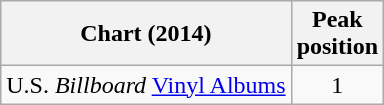<table class="wikitable sortable plainrowheaders">
<tr>
<th>Chart (2014)</th>
<th>Peak<br> position</th>
</tr>
<tr>
<td>U.S. <em>Billboard</em> <a href='#'>Vinyl Albums</a></td>
<td style="text-align:center;">1</td>
</tr>
</table>
